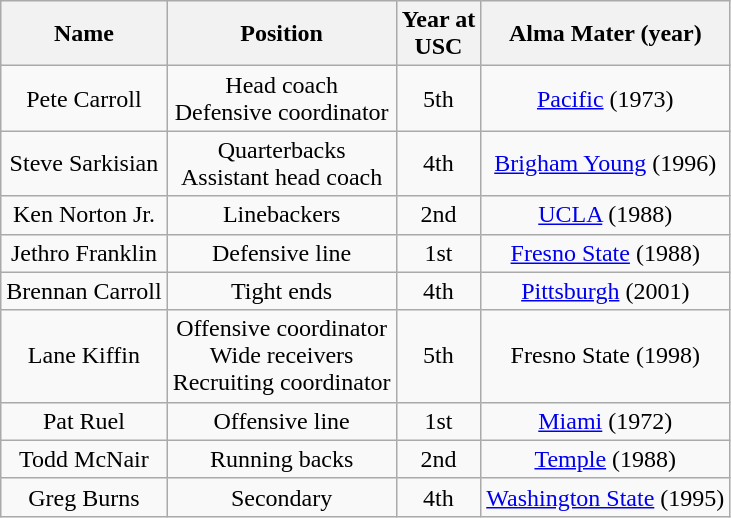<table class="wikitable">
<tr>
<th>Name</th>
<th>Position</th>
<th>Year at <br> USC</th>
<th>Alma Mater (year)</th>
</tr>
<tr align="center">
<td>Pete Carroll</td>
<td>Head coach<br>Defensive coordinator</td>
<td>5th</td>
<td><a href='#'>Pacific</a> (1973)</td>
</tr>
<tr align="center">
<td>Steve Sarkisian</td>
<td>Quarterbacks<br>Assistant head coach</td>
<td>4th</td>
<td><a href='#'>Brigham Young</a> (1996)</td>
</tr>
<tr align="center">
<td>Ken Norton Jr.</td>
<td>Linebackers</td>
<td>2nd</td>
<td><a href='#'>UCLA</a> (1988)</td>
</tr>
<tr align="center">
<td>Jethro Franklin</td>
<td>Defensive line</td>
<td>1st</td>
<td><a href='#'>Fresno State</a> (1988)</td>
</tr>
<tr align="center">
<td>Brennan Carroll</td>
<td>Tight ends</td>
<td>4th</td>
<td><a href='#'>Pittsburgh</a> (2001)</td>
</tr>
<tr align="center">
<td>Lane Kiffin</td>
<td>Offensive coordinator<br>Wide receivers<br>Recruiting coordinator</td>
<td>5th</td>
<td>Fresno State (1998)</td>
</tr>
<tr align="center">
<td>Pat Ruel</td>
<td>Offensive line</td>
<td>1st</td>
<td><a href='#'>Miami</a> (1972)</td>
</tr>
<tr align="center">
<td>Todd McNair</td>
<td>Running backs</td>
<td>2nd</td>
<td><a href='#'>Temple</a> (1988)</td>
</tr>
<tr align="center">
<td>Greg Burns</td>
<td>Secondary</td>
<td>4th</td>
<td><a href='#'>Washington State</a> (1995)</td>
</tr>
</table>
